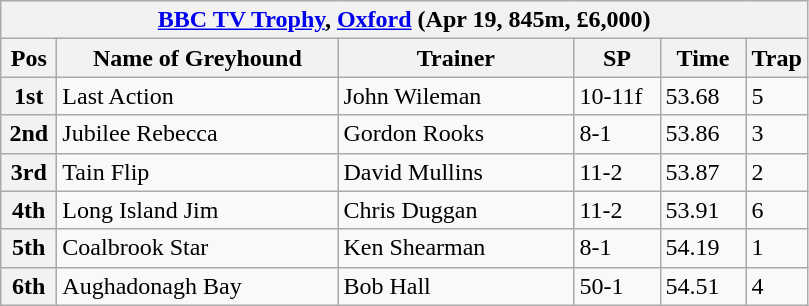<table class="wikitable">
<tr>
<th colspan="6"><a href='#'>BBC TV Trophy</a>, <a href='#'>Oxford</a> (Apr 19, 845m, £6,000)</th>
</tr>
<tr>
<th width=30>Pos</th>
<th width=180>Name of Greyhound</th>
<th width=150>Trainer</th>
<th width=50>SP</th>
<th width=50>Time</th>
<th width=30>Trap</th>
</tr>
<tr>
<th>1st</th>
<td>Last Action</td>
<td>John Wileman</td>
<td>10-11f</td>
<td>53.68</td>
<td>5</td>
</tr>
<tr>
<th>2nd</th>
<td>Jubilee Rebecca</td>
<td>Gordon Rooks</td>
<td>8-1</td>
<td>53.86</td>
<td>3</td>
</tr>
<tr>
<th>3rd</th>
<td>Tain Flip</td>
<td>David Mullins</td>
<td>11-2</td>
<td>53.87</td>
<td>2</td>
</tr>
<tr>
<th>4th</th>
<td>Long Island Jim</td>
<td>Chris Duggan</td>
<td>11-2</td>
<td>53.91</td>
<td>6</td>
</tr>
<tr>
<th>5th</th>
<td>Coalbrook Star</td>
<td>Ken Shearman</td>
<td>8-1</td>
<td>54.19</td>
<td>1</td>
</tr>
<tr>
<th>6th</th>
<td>Aughadonagh Bay</td>
<td>Bob Hall</td>
<td>50-1</td>
<td>54.51</td>
<td>4</td>
</tr>
</table>
